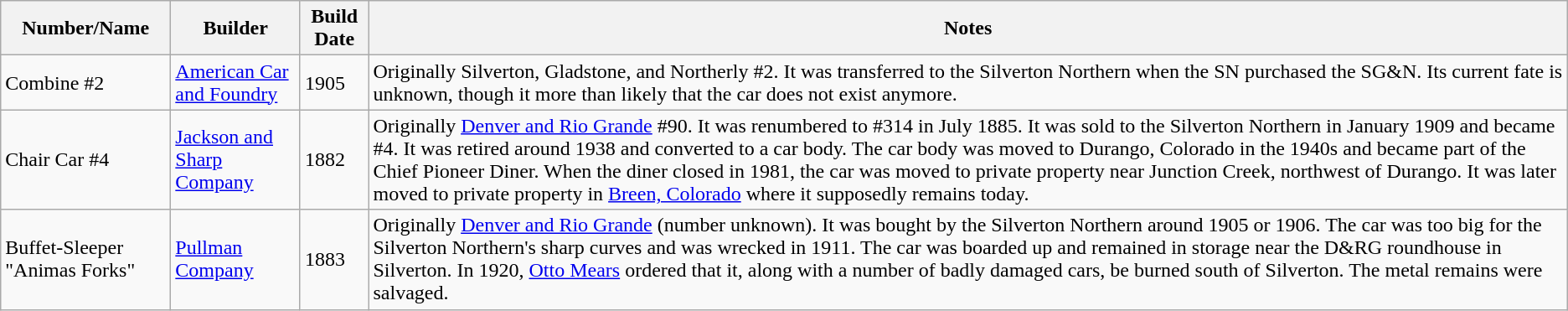<table class="wikitable">
<tr>
<th>Number/Name</th>
<th>Builder</th>
<th>Build Date</th>
<th>Notes</th>
</tr>
<tr>
<td>Combine #2</td>
<td><a href='#'>American Car and Foundry</a></td>
<td>1905</td>
<td>Originally Silverton, Gladstone, and Northerly #2. It was transferred to the Silverton Northern when the SN purchased the SG&N. Its current fate is unknown, though it more than likely that the car does not exist anymore.</td>
</tr>
<tr>
<td>Chair Car #4</td>
<td><a href='#'>Jackson and Sharp Company</a></td>
<td>1882</td>
<td>Originally <a href='#'>Denver and Rio Grande</a> #90. It was renumbered to #314 in July 1885. It was sold to the Silverton Northern in January 1909 and became #4. It was retired around 1938 and converted to a car body. The car body was moved to Durango, Colorado in the 1940s and became part of the Chief Pioneer Diner. When the diner closed in 1981, the car was moved to private property near Junction Creek, northwest of Durango. It was later moved to private property in <a href='#'>Breen, Colorado</a> where it supposedly remains today.</td>
</tr>
<tr>
<td>Buffet-Sleeper "Animas Forks"</td>
<td><a href='#'>Pullman Company</a></td>
<td>1883</td>
<td>Originally <a href='#'>Denver and Rio Grande</a> (number unknown). It was bought by the Silverton Northern around 1905 or 1906. The car was too big for the Silverton Northern's sharp curves and was wrecked in 1911. The car was boarded up and remained in storage near the D&RG roundhouse in Silverton. In 1920, <a href='#'>Otto Mears</a> ordered that it, along with a number of badly damaged cars, be burned south of Silverton. The metal remains were salvaged.</td>
</tr>
</table>
